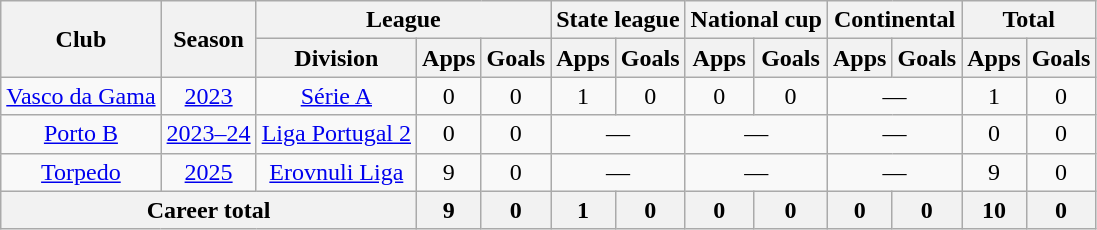<table class="wikitable" style="text-align:center">
<tr>
<th rowspan="2">Club</th>
<th rowspan="2">Season</th>
<th colspan="3">League</th>
<th colspan="2">State league</th>
<th colspan="2">National cup</th>
<th colspan="2">Continental</th>
<th colspan="2">Total</th>
</tr>
<tr>
<th>Division</th>
<th>Apps</th>
<th>Goals</th>
<th>Apps</th>
<th>Goals</th>
<th>Apps</th>
<th>Goals</th>
<th>Apps</th>
<th>Goals</th>
<th>Apps</th>
<th>Goals</th>
</tr>
<tr>
<td><a href='#'>Vasco da Gama</a></td>
<td><a href='#'>2023</a></td>
<td><a href='#'>Série A</a></td>
<td>0</td>
<td>0</td>
<td>1</td>
<td>0</td>
<td>0</td>
<td>0</td>
<td colspan=2>—</td>
<td>1</td>
<td>0</td>
</tr>
<tr>
<td><a href='#'>Porto B</a></td>
<td><a href='#'>2023–24</a></td>
<td><a href='#'>Liga Portugal 2</a></td>
<td>0</td>
<td>0</td>
<td colspan="2">—</td>
<td colspan="2">—</td>
<td colspan="2">—</td>
<td>0</td>
<td>0</td>
</tr>
<tr>
<td><a href='#'>Torpedo</a></td>
<td><a href='#'>2025</a></td>
<td><a href='#'>Erovnuli Liga</a></td>
<td>9</td>
<td>0</td>
<td colspan=2>—</td>
<td colspan=2>—</td>
<td colspan=2>—</td>
<td>9</td>
<td>0</td>
</tr>
<tr>
<th colspan="3"><strong>Career total</strong></th>
<th>9</th>
<th>0</th>
<th>1</th>
<th>0</th>
<th>0</th>
<th>0</th>
<th>0</th>
<th>0</th>
<th>10</th>
<th>0</th>
</tr>
</table>
